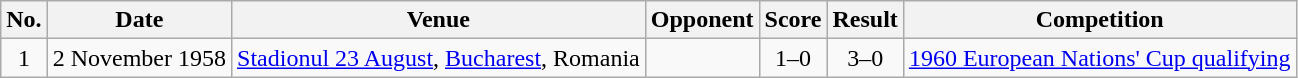<table class="wikitable sortable">
<tr>
<th scope="col">No.</th>
<th scope="col">Date</th>
<th scope="col">Venue</th>
<th scope="col">Opponent</th>
<th scope="col">Score</th>
<th scope="col">Result</th>
<th scope="col">Competition</th>
</tr>
<tr>
<td style="text-align:center">1</td>
<td>2 November 1958</td>
<td><a href='#'>Stadionul 23 August</a>, <a href='#'>Bucharest</a>, Romania</td>
<td></td>
<td style="text-align:center">1–0</td>
<td style="text-align:center">3–0</td>
<td><a href='#'>1960 European Nations' Cup qualifying</a></td>
</tr>
</table>
